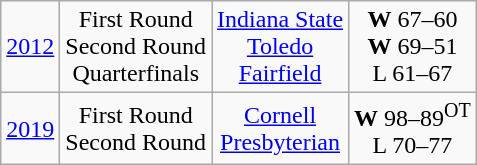<table class="wikitable">
<tr align="center">
<td><a href='#'>2012</a></td>
<td>First Round<br>Second Round<br>Quarterfinals</td>
<td><a href='#'>Indiana State</a><br><a href='#'>Toledo</a><br><a href='#'>Fairfield</a></td>
<td><strong>W</strong> 67–60<br><strong>W</strong> 69–51<br>L 61–67</td>
</tr>
<tr align="center">
<td><a href='#'>2019</a></td>
<td>First Round<br>Second Round</td>
<td><a href='#'>Cornell</a> <br>    <a href='#'>Presbyterian</a></td>
<td><strong>W</strong> 98–89<sup>OT</sup><br>L 70–77</td>
</tr>
</table>
